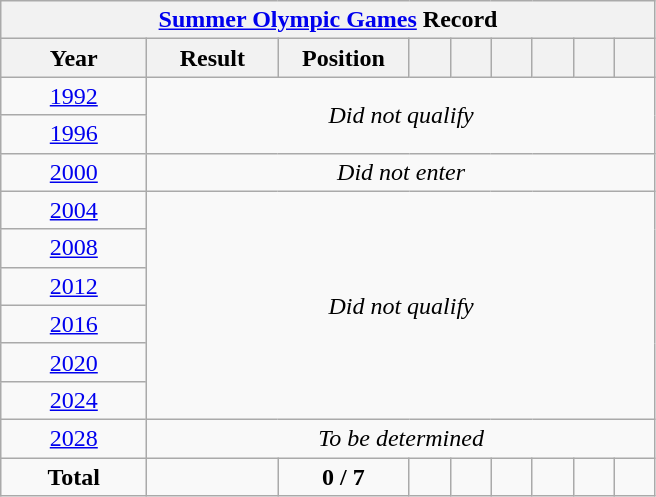<table class="wikitable" style="text-align: center;">
<tr>
<th colspan=9><a href='#'>Summer Olympic Games</a> Record</th>
</tr>
<tr>
<th width="90">Year</th>
<th width="80">Result</th>
<th width="80">Position</th>
<th width="20"></th>
<th width="20"></th>
<th width="20"></th>
<th width="20"></th>
<th width="20"></th>
<th width="20"></th>
</tr>
<tr>
<td> <a href='#'>1992</a></td>
<td rowspan=2 colspan=8><em>Did not qualify</em></td>
</tr>
<tr>
<td> <a href='#'>1996</a></td>
</tr>
<tr>
<td> <a href='#'>2000</a></td>
<td rowspan=1 colspan=8><em>Did not enter</em></td>
</tr>
<tr>
<td> <a href='#'>2004</a></td>
<td rowspan=6 colspan=8><em>Did not qualify</em></td>
</tr>
<tr>
<td> <a href='#'>2008</a></td>
</tr>
<tr>
<td> <a href='#'>2012</a></td>
</tr>
<tr>
<td> <a href='#'>2016</a></td>
</tr>
<tr>
<td> <a href='#'>2020</a></td>
</tr>
<tr>
<td> <a href='#'>2024</a></td>
</tr>
<tr>
<td> <a href='#'>2028</a></td>
<td colspan=8><em>To be determined</em></td>
</tr>
<tr>
<td><strong>Total</strong></td>
<td></td>
<td><strong>0 / 7</strong></td>
<td></td>
<td></td>
<td></td>
<td></td>
<td></td>
<td></td>
</tr>
</table>
